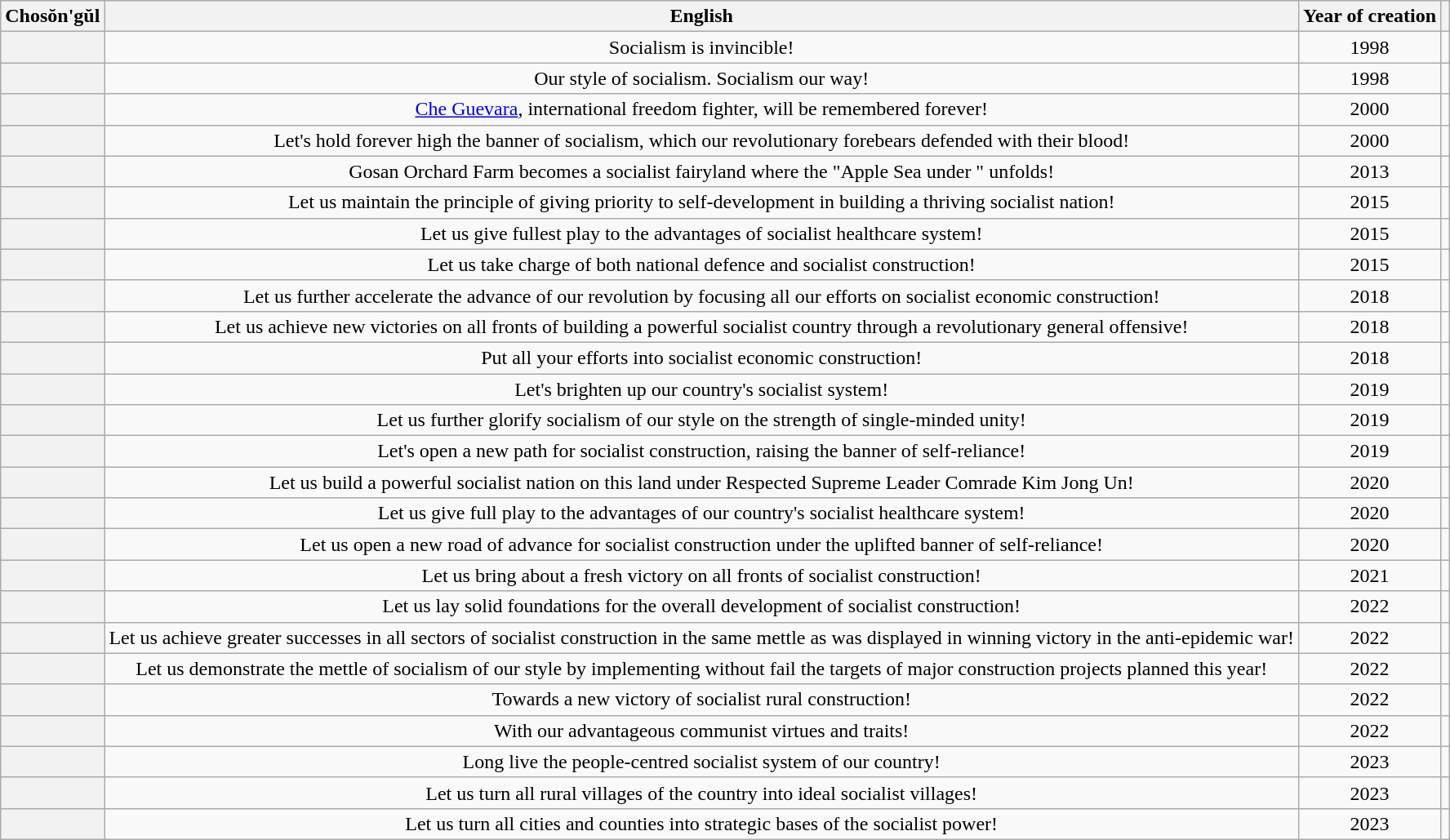<table class="wikitable sortable" style="text-align: center;">
<tr>
<th scope="col">Chosŏn'gŭl</th>
<th scope="col">English</th>
<th scope="col">Year of creation</th>
<th scope="col" class="unsortable"></th>
</tr>
<tr>
<th scope="row"></th>
<td>Socialism is invincible!</td>
<td>1998</td>
<td></td>
</tr>
<tr>
<th scope="row"></th>
<td>Our style of socialism. Socialism our way!</td>
<td>1998</td>
<td></td>
</tr>
<tr>
<th scope="row"></th>
<td><a href='#'>Che Guevara</a>, international freedom fighter, will be remembered forever!</td>
<td>2000</td>
<td></td>
</tr>
<tr>
<th scope="row"></th>
<td>Let's hold forever high the banner of socialism, which our revolutionary forebears defended with their blood!</td>
<td>2000</td>
<td></td>
</tr>
<tr>
<th scope="row"></th>
<td>Gosan Orchard Farm becomes a socialist fairyland where the "Apple Sea under " unfolds!</td>
<td>2013</td>
<td></td>
</tr>
<tr>
<th scope="row"></th>
<td>Let us maintain the principle of giving priority to self-development in building a thriving socialist nation!</td>
<td>2015</td>
<td></td>
</tr>
<tr>
<th scope="row"></th>
<td>Let us give fullest play to the advantages of socialist healthcare system!</td>
<td>2015</td>
<td></td>
</tr>
<tr>
<th scope="row"></th>
<td>Let us take charge of both national defence and socialist construction!</td>
<td>2015</td>
<td></td>
</tr>
<tr>
<th scope="row"></th>
<td>Let us further accelerate the advance of our revolution by focusing all our efforts on socialist economic construction!</td>
<td>2018</td>
<td></td>
</tr>
<tr>
<th scope="row"></th>
<td>Let us achieve new victories on all fronts of building a powerful socialist country through a revolutionary general offensive!</td>
<td>2018</td>
<td></td>
</tr>
<tr>
<th scope="row"></th>
<td>Put all your efforts into socialist economic construction!</td>
<td>2018</td>
<td></td>
</tr>
<tr>
<th scope="row"></th>
<td>Let's brighten up our country's socialist system!</td>
<td>2019</td>
<td></td>
</tr>
<tr>
<th scope="row"></th>
<td>Let us further glorify socialism of our style on the strength of single-minded unity!</td>
<td>2019</td>
<td></td>
</tr>
<tr>
<th scope="row"></th>
<td>Let's open a new path for socialist construction, raising the banner of self-reliance!</td>
<td>2019</td>
<td></td>
</tr>
<tr>
<th scope="row"></th>
<td>Let us build a powerful socialist nation on this land under Respected Supreme Leader Comrade Kim Jong Un!</td>
<td>2020</td>
<td></td>
</tr>
<tr>
<th scope="row"></th>
<td>Let us give full play to the advantages of our country's socialist healthcare system!</td>
<td>2020</td>
<td></td>
</tr>
<tr>
<th scope="row"></th>
<td>Let us open a new road of advance for socialist construction under the uplifted banner of self-reliance!</td>
<td>2020</td>
<td></td>
</tr>
<tr>
<th scope="row"></th>
<td>Let us bring about a fresh victory on all fronts of socialist construction!</td>
<td>2021</td>
<td></td>
</tr>
<tr>
<th scope="row"></th>
<td>Let us lay solid foundations for the overall development of socialist construction!</td>
<td>2022</td>
<td></td>
</tr>
<tr>
<th scope="row"></th>
<td>Let us achieve greater successes in all sectors of socialist construction in the same mettle as was displayed in winning victory in the anti-epidemic war!</td>
<td>2022</td>
<td></td>
</tr>
<tr>
<th scope="row"></th>
<td>Let us demonstrate the mettle of socialism of our style by implementing without fail the targets of major construction projects planned this year!</td>
<td>2022</td>
<td></td>
</tr>
<tr>
<th scope="row"></th>
<td>Towards a new victory of socialist rural construction!</td>
<td>2022</td>
<td></td>
</tr>
<tr>
<th scope="row"></th>
<td>With our advantageous communist virtues and traits!</td>
<td>2022</td>
<td></td>
</tr>
<tr>
<th scope="row"></th>
<td>Long live the people-centred socialist system of our country!</td>
<td>2023</td>
<td></td>
</tr>
<tr>
<th scope="row"></th>
<td>Let us turn all rural villages of the country into ideal socialist villages!</td>
<td>2023</td>
<td></td>
</tr>
<tr>
<th scope="row"></th>
<td>Let us turn all cities and counties into strategic bases of the socialist power!</td>
<td>2023</td>
<td></td>
</tr>
</table>
